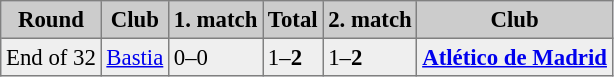<table bgcolor="#f7f8ff" cellpadding="3" cellspacing="0" border="1" style="font-size: 95%; border: gray solid 1px; border-collapse: collapse;">
<tr bgcolor="#CCCCCC">
<th>Round</th>
<th>Club</th>
<th>1. match</th>
<th>Total</th>
<th>2. match</th>
<th>Club</th>
</tr>
<tr bgcolor="#EFEFEF">
<td>End of 32</td>
<td><a href='#'>Bastia</a></td>
<td>0–0</td>
<td>1–<strong>2</strong></td>
<td>1–<strong>2</strong></td>
<td><strong> <a href='#'>Atlético de Madrid</a></strong></td>
</tr>
</table>
